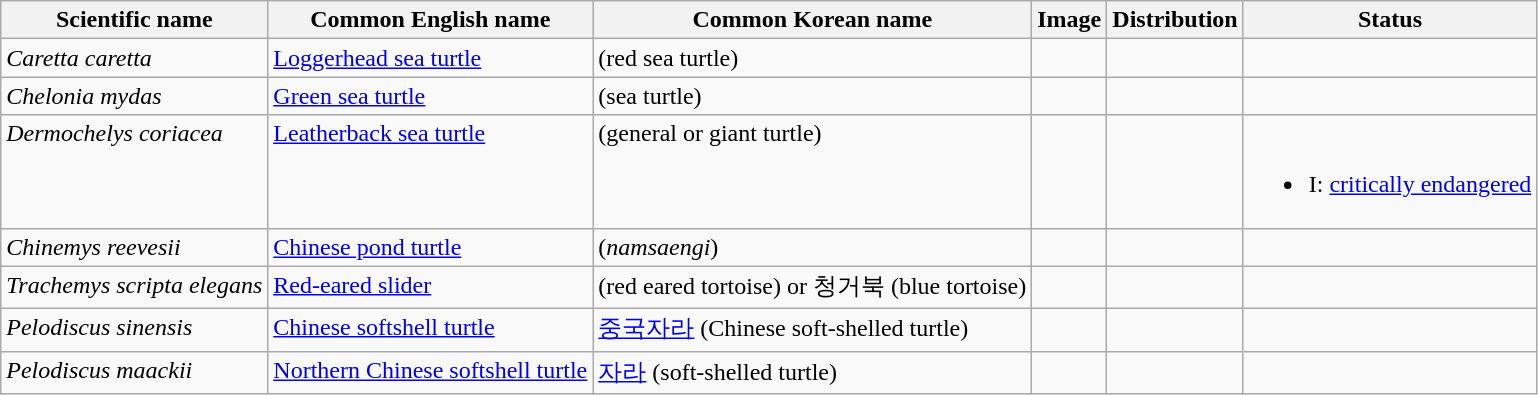<table class="wikitable">
<tr>
<th>Scientific name</th>
<th>Common English name</th>
<th>Common Korean name</th>
<th>Image</th>
<th>Distribution</th>
<th>Status</th>
</tr>
<tr valign="top">
<td><em>Caretta caretta</em></td>
<td><a href='#'>Loggerhead sea turtle</a></td>
<td> (red sea turtle)</td>
<td></td>
<td></td>
<td></td>
</tr>
<tr valign="top">
<td><em>Chelonia mydas</em></td>
<td><a href='#'>Green sea turtle</a></td>
<td> (sea turtle)</td>
<td></td>
<td></td>
<td></td>
</tr>
<tr valign="top">
<td><em>Dermochelys coriacea</em></td>
<td><a href='#'>Leatherback sea turtle</a></td>
<td> (general or giant turtle)</td>
<td></td>
<td></td>
<td><br><ul><li>I: <a href='#'>critically endangered</a></li></ul></td>
</tr>
<tr valign="top">
<td><em>Chinemys reevesii</em></td>
<td><a href='#'>Chinese pond turtle</a></td>
<td> (<em>namsaengi</em>)</td>
<td></td>
<td></td>
<td></td>
</tr>
<tr valign="top">
<td><em>Trachemys scripta elegans</em></td>
<td><a href='#'>Red-eared slider</a></td>
<td> (red eared tortoise) or 청거북 (blue tortoise)</td>
<td></td>
<td></td>
<td></td>
</tr>
<tr valign="top">
<td><em>Pelodiscus sinensis</em></td>
<td><a href='#'>Chinese softshell turtle</a></td>
<td><a href='#'>중국자라</a> (Chinese soft-shelled turtle)</td>
<td></td>
<td></td>
<td></td>
</tr>
<tr valign="top">
<td><em>Pelodiscus maackii</em></td>
<td><a href='#'>Northern Chinese softshell turtle</a></td>
<td><a href='#'>자라</a> (soft-shelled turtle)</td>
<td></td>
<td></td>
<td></td>
</tr>
</table>
